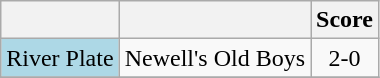<table class="wikitable" style="text-align: center;">
<tr>
<th></th>
<th></th>
<th>Score</th>
</tr>
<tr>
<td bgcolor="lightblue">River Plate</td>
<td>Newell's Old Boys</td>
<td>2-0</td>
</tr>
<tr>
</tr>
</table>
